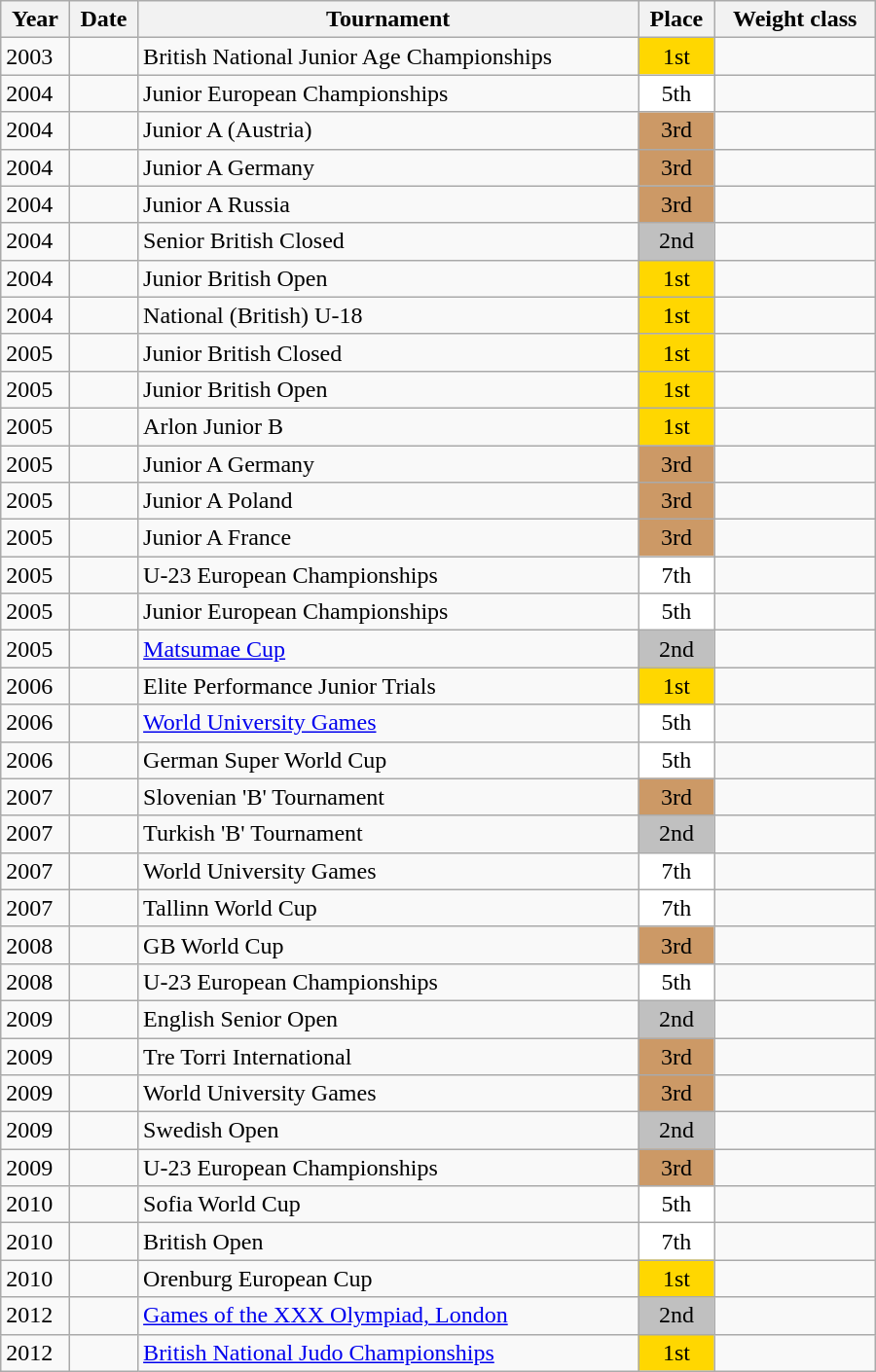<table class="wikitable collapsible collapsed" style="min-width:600px;">
<tr ">
<th>Year</th>
<th>Date</th>
<th>Tournament</th>
<th>Place</th>
<th>Weight class</th>
</tr>
<tr>
<td>2003</td>
<td></td>
<td>British National Junior Age Championships</td>
<td style="background:gold; text-align:center;"> 1st</td>
<td></td>
</tr>
<tr>
<td>2004</td>
<td></td>
<td>Junior European Championships</td>
<td style="background:white; text-align:center;">5th</td>
<td></td>
</tr>
<tr>
<td>2004</td>
<td></td>
<td>Junior A (Austria)</td>
<td style="background:#c96; text-align:center;"> 3rd</td>
<td></td>
</tr>
<tr>
<td>2004</td>
<td></td>
<td>Junior A Germany</td>
<td style="background:#c96; text-align:center;"> 3rd</td>
<td></td>
</tr>
<tr>
<td>2004</td>
<td></td>
<td>Junior A Russia</td>
<td style="background:#c96; text-align:center;"> 3rd</td>
<td></td>
</tr>
<tr>
<td>2004</td>
<td></td>
<td>Senior British Closed</td>
<td style="background:silver; text-align:center;"> 2nd</td>
<td></td>
</tr>
<tr>
<td>2004</td>
<td></td>
<td>Junior British Open</td>
<td style="background:gold; text-align:center;"> 1st</td>
<td></td>
</tr>
<tr>
<td>2004</td>
<td></td>
<td>National (British) U-18</td>
<td style="background:gold; text-align:center;"> 1st</td>
<td></td>
</tr>
<tr>
<td>2005</td>
<td></td>
<td>Junior British Closed</td>
<td style="background:gold; text-align:center;"> 1st</td>
<td></td>
</tr>
<tr>
<td>2005</td>
<td></td>
<td>Junior British Open</td>
<td style="background:gold; text-align:center;"> 1st</td>
<td></td>
</tr>
<tr>
<td>2005</td>
<td></td>
<td>Arlon Junior B</td>
<td style="background:gold; text-align:center;"> 1st</td>
<td></td>
</tr>
<tr>
<td>2005</td>
<td></td>
<td>Junior A Germany</td>
<td style="background:#c96; text-align:center;"> 3rd</td>
<td></td>
</tr>
<tr>
<td>2005</td>
<td></td>
<td>Junior A Poland</td>
<td style="background:#c96; text-align:center;"> 3rd</td>
<td></td>
</tr>
<tr>
<td>2005</td>
<td></td>
<td>Junior A France</td>
<td style="background:#c96; text-align:center;"> 3rd</td>
<td></td>
</tr>
<tr>
<td>2005</td>
<td></td>
<td>U-23 European Championships</td>
<td style="background:white; text-align:center;">7th</td>
<td></td>
</tr>
<tr>
<td>2005</td>
<td></td>
<td>Junior European Championships</td>
<td style="background:white; text-align:center;">5th</td>
<td></td>
</tr>
<tr>
<td>2005</td>
<td></td>
<td><a href='#'>Matsumae Cup</a></td>
<td style="background:silver; text-align:center;"> 2nd</td>
<td></td>
</tr>
<tr>
<td>2006</td>
<td></td>
<td>Elite Performance Junior Trials</td>
<td style="background:gold; text-align:center;"> 1st</td>
<td></td>
</tr>
<tr>
<td>2006</td>
<td></td>
<td><a href='#'>World University Games</a></td>
<td style="background:white; text-align:center;">5th</td>
<td></td>
</tr>
<tr>
<td>2006</td>
<td></td>
<td>German Super World Cup</td>
<td style="background:white; text-align:center;">5th</td>
<td></td>
</tr>
<tr>
<td>2007</td>
<td></td>
<td>Slovenian 'B' Tournament</td>
<td style="background:#c96; text-align:center;"> 3rd</td>
<td></td>
</tr>
<tr>
<td>2007</td>
<td></td>
<td>Turkish 'B' Tournament</td>
<td style="background:silver; text-align:center;"> 2nd</td>
<td></td>
</tr>
<tr>
<td>2007</td>
<td></td>
<td>World University Games</td>
<td style="background:white; text-align:center;">7th</td>
<td></td>
</tr>
<tr>
<td>2007</td>
<td></td>
<td>Tallinn World Cup</td>
<td style="background:white; text-align:center;">7th</td>
<td></td>
</tr>
<tr>
<td>2008</td>
<td></td>
<td>GB World Cup</td>
<td style="background:#c96; text-align:center;"> 3rd</td>
<td></td>
</tr>
<tr>
<td>2008</td>
<td></td>
<td>U-23 European Championships</td>
<td style="background:white; text-align:center;">5th</td>
<td></td>
</tr>
<tr>
<td>2009</td>
<td></td>
<td>English Senior Open</td>
<td style="background:silver; text-align:center;"> 2nd</td>
<td></td>
</tr>
<tr>
<td>2009</td>
<td></td>
<td>Tre Torri International</td>
<td style="background:#c96; text-align:center;"> 3rd</td>
<td></td>
</tr>
<tr>
<td>2009</td>
<td></td>
<td>World University Games</td>
<td style="background:#c96; text-align:center;"> 3rd</td>
<td></td>
</tr>
<tr>
<td>2009</td>
<td></td>
<td>Swedish Open</td>
<td style="background:silver; text-align:center;"> 2nd</td>
<td></td>
</tr>
<tr>
<td>2009</td>
<td></td>
<td>U-23 European Championships</td>
<td style="background:#c96; text-align:center;"> 3rd</td>
<td></td>
</tr>
<tr>
<td>2010</td>
<td></td>
<td>Sofia World Cup</td>
<td style="background:white; text-align:center;">5th</td>
<td></td>
</tr>
<tr>
<td>2010</td>
<td></td>
<td>British Open</td>
<td style="background:white; text-align:center;">7th</td>
<td></td>
</tr>
<tr>
<td>2010</td>
<td></td>
<td>Orenburg European Cup</td>
<td style="background:gold; text-align:center;"> 1st</td>
<td></td>
</tr>
<tr>
<td>2012</td>
<td></td>
<td><a href='#'>Games of the XXX Olympiad, London</a></td>
<td style="background:silver; text-align:center;"> 2nd</td>
<td></td>
</tr>
<tr>
<td>2012</td>
<td></td>
<td><a href='#'>British National Judo Championships</a></td>
<td style="background:gold; text-align:center;"> 1st</td>
<td></td>
</tr>
</table>
